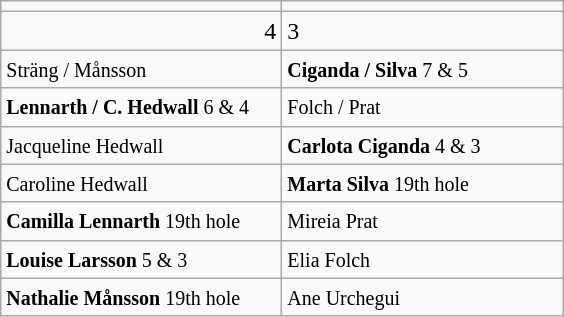<table class="wikitable">
<tr>
<td align="center" width="180"></td>
<td align="center" width="180"></td>
</tr>
<tr>
<td align="right">4</td>
<td>3</td>
</tr>
<tr>
<td><small>Sträng / Månsson</small></td>
<td><small><strong>Ciganda / Silva</strong> 7 & 5</small></td>
</tr>
<tr>
<td><small><strong>Lennarth / C. Hedwall</strong> 6 & 4</small></td>
<td><small>Folch / Prat</small></td>
</tr>
<tr>
<td><small>Jacqueline Hedwall</small></td>
<td><small><strong>Carlota Ciganda</strong> 4 & 3</small></td>
</tr>
<tr>
<td><small>Caroline Hedwall </small></td>
<td><small><strong>Marta Silva</strong> 19th hole</small></td>
</tr>
<tr>
<td><small><strong> Camilla Lennarth</strong> 19th hole</small></td>
<td><small>Mireia Prat</small></td>
</tr>
<tr>
<td><small><strong>Louise Larsson</strong> 5 & 3</small></td>
<td><small>Elia Folch</small></td>
</tr>
<tr>
<td><small><strong>Nathalie Månsson</strong> 19th hole</small></td>
<td><small>Ane Urchegui</small></td>
</tr>
</table>
